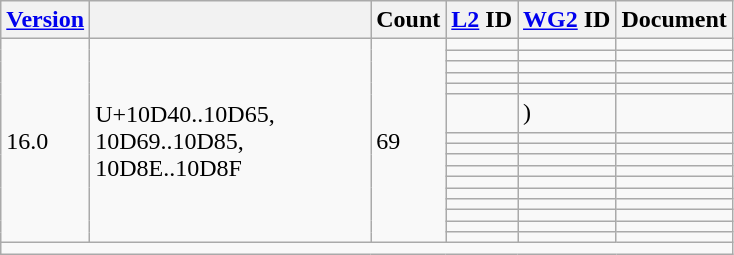<table class="wikitable sticky-header">
<tr>
<th><a href='#'>Version</a></th>
<th></th>
<th>Count</th>
<th><a href='#'>L2</a> ID</th>
<th><a href='#'>WG2</a> ID</th>
<th>Document</th>
</tr>
<tr>
<td rowspan="16">16.0</td>
<td rowspan="16" width="180">U+10D40..10D65, 10D69..10D85, 10D8E..10D8F</td>
<td rowspan="16">69</td>
<td></td>
<td></td>
<td></td>
</tr>
<tr>
<td></td>
<td></td>
<td></td>
</tr>
<tr>
<td></td>
<td></td>
<td></td>
</tr>
<tr>
<td></td>
<td></td>
<td></td>
</tr>
<tr>
<td></td>
<td></td>
<td></td>
</tr>
<tr>
<td></td>
<td> )</td>
<td></td>
</tr>
<tr>
<td></td>
<td></td>
<td></td>
</tr>
<tr>
<td></td>
<td></td>
<td></td>
</tr>
<tr>
<td></td>
<td></td>
<td></td>
</tr>
<tr>
<td></td>
<td></td>
<td></td>
</tr>
<tr>
<td></td>
<td></td>
<td></td>
</tr>
<tr>
<td></td>
<td></td>
<td></td>
</tr>
<tr>
<td></td>
<td></td>
<td></td>
</tr>
<tr>
<td></td>
<td></td>
<td></td>
</tr>
<tr>
<td></td>
<td></td>
<td></td>
</tr>
<tr>
<td></td>
<td></td>
<td></td>
</tr>
<tr class="sortbottom">
<td colspan="6"></td>
</tr>
</table>
